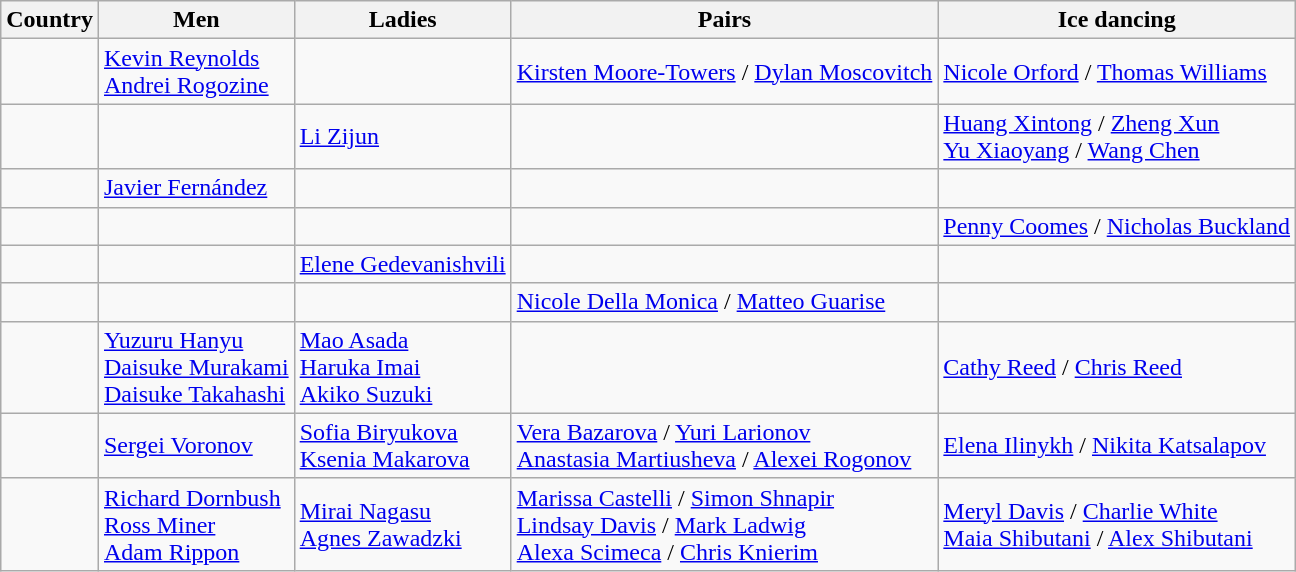<table class="wikitable">
<tr>
<th>Country</th>
<th>Men</th>
<th>Ladies</th>
<th>Pairs</th>
<th>Ice dancing</th>
</tr>
<tr>
<td></td>
<td><a href='#'>Kevin Reynolds</a> <br> <a href='#'>Andrei Rogozine</a></td>
<td></td>
<td><a href='#'>Kirsten Moore-Towers</a> / <a href='#'>Dylan Moscovitch</a></td>
<td><a href='#'>Nicole Orford</a> / <a href='#'>Thomas Williams</a></td>
</tr>
<tr>
<td></td>
<td></td>
<td><a href='#'>Li Zijun</a></td>
<td></td>
<td><a href='#'>Huang Xintong</a> / <a href='#'>Zheng Xun</a> <br> <a href='#'>Yu Xiaoyang</a> / <a href='#'>Wang Chen</a></td>
</tr>
<tr>
<td></td>
<td><a href='#'>Javier Fernández</a></td>
<td></td>
<td></td>
<td></td>
</tr>
<tr>
<td></td>
<td></td>
<td></td>
<td></td>
<td><a href='#'>Penny Coomes</a> / <a href='#'>Nicholas Buckland</a></td>
</tr>
<tr>
<td></td>
<td></td>
<td><a href='#'>Elene Gedevanishvili</a></td>
<td></td>
<td></td>
</tr>
<tr>
<td></td>
<td></td>
<td></td>
<td><a href='#'>Nicole Della Monica</a> / <a href='#'>Matteo Guarise</a></td>
<td></td>
</tr>
<tr>
<td></td>
<td><a href='#'>Yuzuru Hanyu</a> <br> <a href='#'>Daisuke Murakami</a> <br> <a href='#'>Daisuke Takahashi</a></td>
<td><a href='#'>Mao Asada</a> <br> <a href='#'>Haruka Imai</a> <br> <a href='#'>Akiko Suzuki</a></td>
<td></td>
<td><a href='#'>Cathy Reed</a> / <a href='#'>Chris Reed</a></td>
</tr>
<tr>
<td></td>
<td><a href='#'>Sergei Voronov</a></td>
<td><a href='#'>Sofia Biryukova</a> <br> <a href='#'>Ksenia Makarova</a></td>
<td><a href='#'>Vera Bazarova</a> / <a href='#'>Yuri Larionov</a> <br> <a href='#'>Anastasia Martiusheva</a> / <a href='#'>Alexei Rogonov</a></td>
<td><a href='#'>Elena Ilinykh</a> / <a href='#'>Nikita Katsalapov</a></td>
</tr>
<tr>
<td></td>
<td><a href='#'>Richard Dornbush</a> <br> <a href='#'>Ross Miner</a> <br> <a href='#'>Adam Rippon</a></td>
<td><a href='#'>Mirai Nagasu</a> <br> <a href='#'>Agnes Zawadzki</a></td>
<td><a href='#'>Marissa Castelli</a> / <a href='#'>Simon Shnapir</a> <br> <a href='#'>Lindsay Davis</a> / <a href='#'>Mark Ladwig</a> <br> <a href='#'>Alexa Scimeca</a> / <a href='#'>Chris Knierim</a></td>
<td><a href='#'>Meryl Davis</a> / <a href='#'>Charlie White</a> <br> <a href='#'>Maia Shibutani</a> / <a href='#'>Alex Shibutani</a></td>
</tr>
</table>
